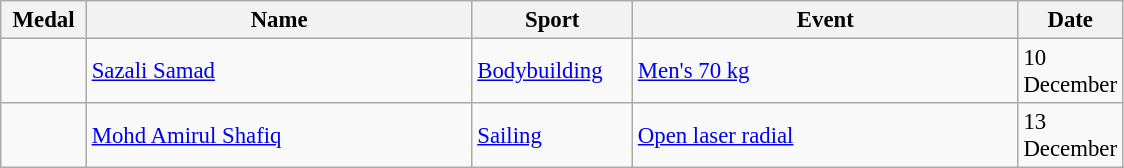<table class="wikitable sortable" style="font-size:95%">
<tr>
<th width="50">Medal</th>
<th width="250">Name</th>
<th width="100">Sport</th>
<th width="250">Event</th>
<th width="50">Date</th>
</tr>
<tr>
<td></td>
<td><a href='#'>Sazali Samad</a></td>
<td><a href='#'>Bodybuilding</a></td>
<td><a href='#'>Men's 70 kg</a></td>
<td>10 December</td>
</tr>
<tr>
<td></td>
<td><a href='#'>Mohd Amirul Shafiq</a></td>
<td><a href='#'>Sailing</a></td>
<td><a href='#'>Open laser radial</a></td>
<td>13 December</td>
</tr>
</table>
